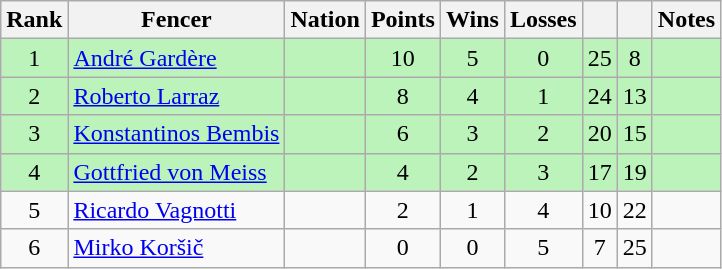<table class="wikitable sortable" style="text-align: center;">
<tr>
<th>Rank</th>
<th>Fencer</th>
<th>Nation</th>
<th>Points</th>
<th>Wins</th>
<th>Losses</th>
<th></th>
<th></th>
<th>Notes</th>
</tr>
<tr style="background:#bbf3bb;">
<td>1</td>
<td align=left><a href='#'>André Gardère</a></td>
<td align=left></td>
<td>10</td>
<td>5</td>
<td>0</td>
<td>25</td>
<td>8</td>
<td></td>
</tr>
<tr style="background:#bbf3bb;">
<td>2</td>
<td align=left><a href='#'>Roberto Larraz</a></td>
<td align=left></td>
<td>8</td>
<td>4</td>
<td>1</td>
<td>24</td>
<td>13</td>
<td></td>
</tr>
<tr style="background:#bbf3bb;">
<td>3</td>
<td align=left><a href='#'>Konstantinos Bembis</a></td>
<td align=left></td>
<td>6</td>
<td>3</td>
<td>2</td>
<td>20</td>
<td>15</td>
<td></td>
</tr>
<tr style="background:#bbf3bb;">
<td>4</td>
<td align=left><a href='#'>Gottfried von Meiss</a></td>
<td align=left></td>
<td>4</td>
<td>2</td>
<td>3</td>
<td>17</td>
<td>19</td>
<td></td>
</tr>
<tr>
<td>5</td>
<td align=left><a href='#'>Ricardo Vagnotti</a></td>
<td align=left></td>
<td>2</td>
<td>1</td>
<td>4</td>
<td>10</td>
<td>22</td>
<td></td>
</tr>
<tr>
<td>6</td>
<td align=left><a href='#'>Mirko Koršič</a></td>
<td align=left></td>
<td>0</td>
<td>0</td>
<td>5</td>
<td>7</td>
<td>25</td>
<td></td>
</tr>
</table>
